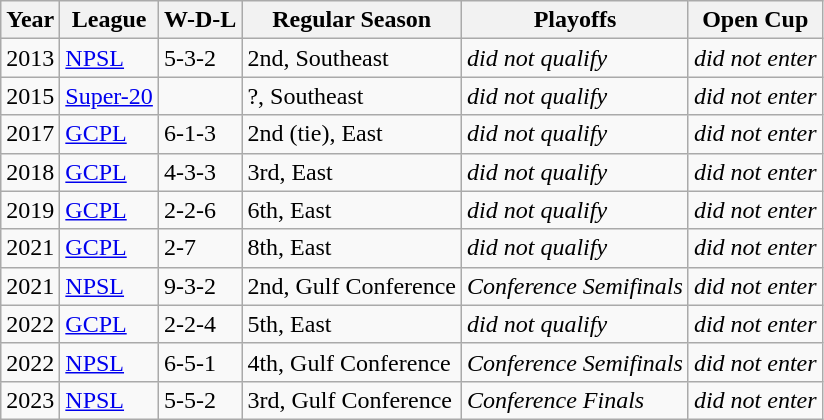<table class="wikitable">
<tr>
<th>Year</th>
<th>League</th>
<th>W-D-L</th>
<th>Regular Season</th>
<th>Playoffs</th>
<th>Open Cup</th>
</tr>
<tr>
<td>2013</td>
<td><a href='#'>NPSL</a></td>
<td>5-3-2</td>
<td>2nd, Southeast</td>
<td><em>did not qualify</em></td>
<td><em>did not enter</em></td>
</tr>
<tr>
<td>2015</td>
<td><a href='#'>Super-20</a></td>
<td></td>
<td>?, Southeast</td>
<td><em>did not qualify</em></td>
<td><em>did not enter</em></td>
</tr>
<tr>
<td>2017</td>
<td><a href='#'>GCPL</a></td>
<td>6-1-3</td>
<td>2nd (tie), East</td>
<td><em>did not qualify</em></td>
<td><em>did not enter</em></td>
</tr>
<tr>
<td>2018</td>
<td><a href='#'>GCPL</a></td>
<td>4-3-3</td>
<td>3rd, East</td>
<td><em>did not qualify</em></td>
<td><em>did not enter</em></td>
</tr>
<tr>
<td>2019</td>
<td><a href='#'>GCPL</a></td>
<td>2-2-6</td>
<td>6th, East</td>
<td><em>did not qualify</em></td>
<td><em>did not enter</em></td>
</tr>
<tr>
<td>2021</td>
<td><a href='#'>GCPL</a></td>
<td>2-7</td>
<td>8th, East</td>
<td><em>did not qualify</em></td>
<td><em>did not enter</em></td>
</tr>
<tr>
<td>2021</td>
<td><a href='#'>NPSL</a></td>
<td>9-3-2</td>
<td>2nd, Gulf Conference</td>
<td><em>Conference Semifinals</em></td>
<td><em>did not enter</em></td>
</tr>
<tr>
<td>2022</td>
<td><a href='#'>GCPL</a></td>
<td>2-2-4</td>
<td>5th, East</td>
<td><em>did not qualify</em></td>
<td><em>did not enter</em></td>
</tr>
<tr>
<td>2022</td>
<td><a href='#'>NPSL</a></td>
<td>6-5-1</td>
<td>4th, Gulf Conference</td>
<td><em>Conference Semifinals</em></td>
<td><em>did not enter</em></td>
</tr>
<tr>
<td>2023</td>
<td><a href='#'>NPSL</a></td>
<td>5-5-2</td>
<td>3rd, Gulf Conference</td>
<td><em>Conference Finals</em></td>
<td><em>did not enter</em></td>
</tr>
</table>
